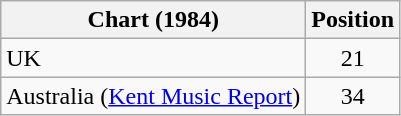<table class="wikitable">
<tr>
<th>Chart (1984)</th>
<th>Position</th>
</tr>
<tr>
<td>UK</td>
<td align="center">21</td>
</tr>
<tr>
<td>Australia (<a href='#'>Kent Music Report</a>)</td>
<td align="center">34</td>
</tr>
</table>
